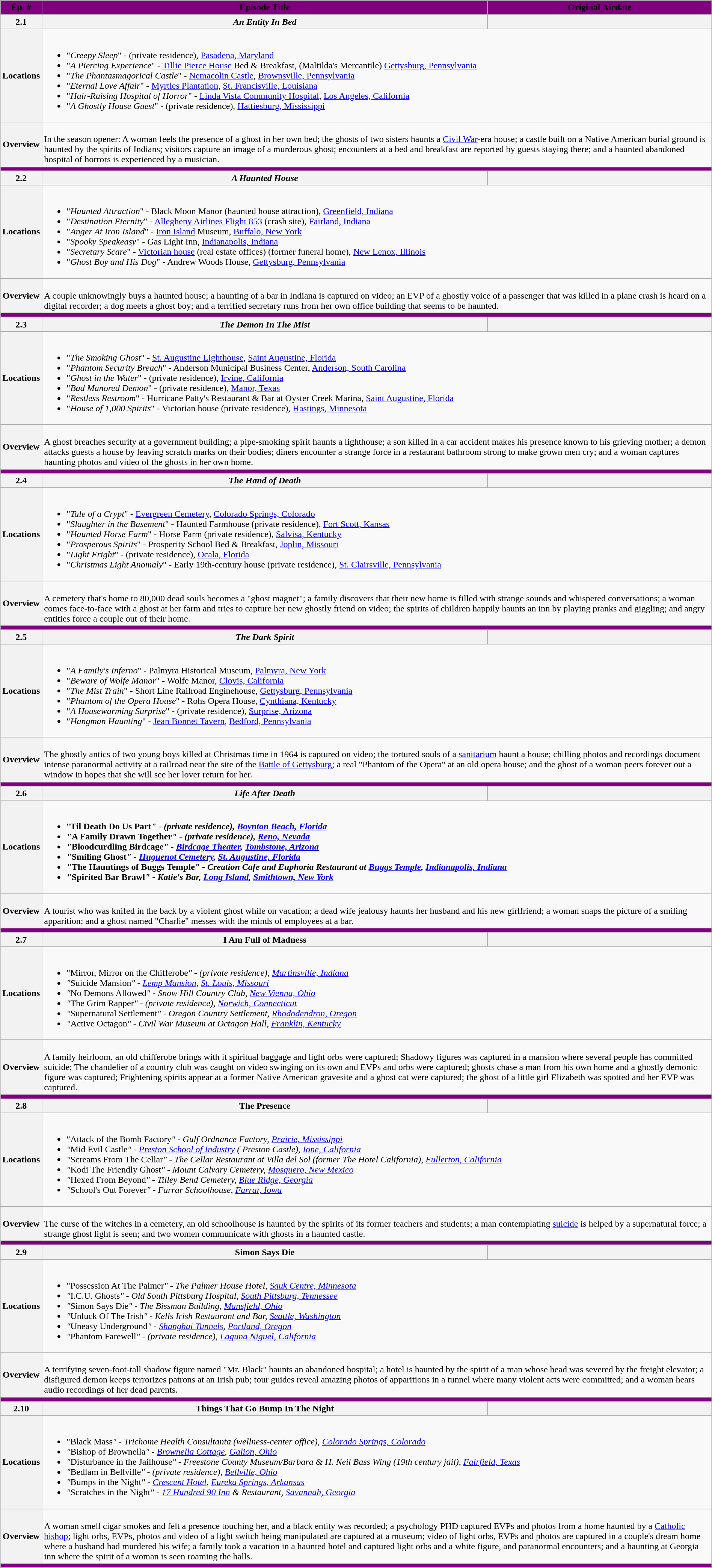<table class="wikitable" style="width:100%;" style=background:#FFFFFF;">
<tr>
<th style="background:purple;"><span>Ep. #</span></th>
<th style="background:purple;"><span>Episode Title</span></th>
<th style="background:purple;"><span>Original Airdate</span></th>
</tr>
<tr>
<th>2.1</th>
<th><em>An Entity In Bed</em></th>
<th></th>
</tr>
<tr>
<th>Locations</th>
<td colspan="3"><br><ul><li>"<em>Creepy Sleep</em>" - (private residence), <a href='#'>Pasadena, Maryland</a></li><li>"<em>A Piercing Experience</em>" - <a href='#'>Tillie Pierce House</a> Bed & Breakfast, (Maltilda's Mercantile) <a href='#'>Gettysburg, Pennsylvania</a></li><li>"<em>The Phantasmagorical Castle</em>" - <a href='#'>Nemacolin Castle</a>, <a href='#'>Brownsville, Pennsylvania</a></li><li>"<em>Eternal Love Affair</em>" - <a href='#'>Myrtles Plantation</a>, <a href='#'>St. Francisville, Louisiana</a></li><li>"<em>Hair-Raising Hospital of Horror</em>" - <a href='#'>Linda Vista Community Hospital</a>, <a href='#'>Los Angeles, California</a></li><li>"<em>A Ghostly House Guest</em>" - (private residence), <a href='#'>Hattiesburg, Mississippi</a></li></ul></td>
</tr>
<tr>
<th>Overview</th>
<td colspan="3"><br>In the season opener: A woman feels the presence of a ghost in her own bed; the ghosts of two sisters haunts a <a href='#'>Civil War</a>-era house; a castle built on a Native American burial ground is haunted by the spirits of Indians; visitors capture an image of a murderous ghost; encounters at a bed and breakfast are reported by guests staying there; and a haunted abandoned hospital of horrors is experienced by a musician.</td>
</tr>
<tr>
<td colspan="3" style="background:purple;"></td>
</tr>
<tr>
<th>2.2</th>
<th><em>A Haunted House</em></th>
<th></th>
</tr>
<tr>
<th>Locations</th>
<td colspan="3"><br><ul><li>"<em>Haunted Attraction</em>" - Black Moon Manor (haunted house attraction), <a href='#'>Greenfield, Indiana</a></li><li>"<em>Destination Eternity</em>" - <a href='#'>Allegheny Airlines Flight 853</a> (crash site), <a href='#'>Fairland, Indiana</a></li><li>"<em>Anger At Iron Island</em>" - <a href='#'>Iron Island</a> Museum, <a href='#'>Buffalo, New York</a></li><li>"<em>Spooky Speakeasy</em>" - Gas Light Inn, <a href='#'>Indianapolis, Indiana</a></li><li>"<em>Secretary Scare</em>" - <a href='#'>Victorian house</a> (real estate offices) (former funeral home), <a href='#'>New Lenox, Illinois</a></li><li>"<em>Ghost Boy and His Dog</em>" - Andrew Woods House, <a href='#'>Gettysburg, Pennsylvania</a></li></ul></td>
</tr>
<tr>
<th>Overview</th>
<td colspan="3"><br>A couple unknowingly buys a haunted house; a haunting of a bar in Indiana is captured on video; an EVP of a ghostly voice of a passenger that was killed in a plane crash is heard on a digital recorder; a dog meets a ghost boy; and a terrified secretary runs from her own office building that seems to be haunted.</td>
</tr>
<tr>
<td colspan="3" style="background:purple;"></td>
</tr>
<tr>
<th>2.3</th>
<th><em>The Demon In The Mist</em></th>
<th></th>
</tr>
<tr>
<th>Locations</th>
<td colspan="3"><br><ul><li>"<em>The Smoking Ghost</em>" - <a href='#'>St. Augustine Lighthouse</a>, <a href='#'>Saint Augustine, Florida</a></li><li>"<em>Phantom Security Breach</em>" - Anderson Municipal Business Center, <a href='#'>Anderson, South Carolina</a></li><li>"<em>Ghost in the Water</em>" - (private residence), <a href='#'>Irvine, California</a></li><li>"<em>Bad Manored Demon</em>" - (private residence), <a href='#'>Manor, Texas</a></li><li>"<em>Restless Restroom</em>" - Hurricane Patty's Restaurant & Bar at Oyster Creek Marina, <a href='#'>Saint Augustine, Florida</a></li><li>"<em>House of 1,000 Spirits</em>" - Victorian house (private residence), <a href='#'>Hastings, Minnesota</a></li></ul></td>
</tr>
<tr>
<th>Overview</th>
<td colspan="3"><br>A ghost breaches security at a government building; a pipe-smoking spirit haunts a lighthouse; a son killed in a car accident makes his presence known to his grieving mother; a demon attacks guests a house by leaving scratch marks on their bodies; diners encounter a strange force in a restaurant bathroom strong to make grown men cry; and a woman captures haunting photos and video of the ghosts in her own home.</td>
</tr>
<tr>
<td colspan="3" style="background:purple;"></td>
</tr>
<tr>
<th>2.4</th>
<th><em>The Hand of Death</em></th>
<th></th>
</tr>
<tr>
<th>Locations</th>
<td colspan="3"><br><ul><li>"<em>Tale of a Crypt</em>" - <a href='#'>Evergreen Cemetery</a>, <a href='#'>Colorado Springs, Colorado</a></li><li>"<em>Slaughter in the Basement</em>" - Haunted Farmhouse (private residence), <a href='#'>Fort Scott, Kansas</a></li><li>"<em>Haunted Horse Farm</em>" - Horse Farm (private residence), <a href='#'>Salvisa, Kentucky</a></li><li>"<em>Prosperous Spirits</em>" - Prosperity School Bed & Breakfast, <a href='#'>Joplin, Missouri</a></li><li>"<em>Light Fright</em>" - (private residence), <a href='#'>Ocala, Florida</a></li><li>"<em>Christmas Light Anomaly</em>" - Early 19th-century house (private residence), <a href='#'>St. Clairsville, Pennsylvania</a></li></ul></td>
</tr>
<tr>
<th>Overview</th>
<td colspan="3"><br>A cemetery that's home to 80,000 dead souls becomes a "ghost magnet"; a family discovers that their new home is filled with strange sounds and whispered conversations; a woman comes face-to-face with a ghost at her farm and tries to capture her new ghostly friend on video; the spirits of children happily haunts an inn by playing pranks and giggling; and angry entities force a couple out of their home.</td>
</tr>
<tr>
<td colspan="3" style="background:purple;"></td>
</tr>
<tr>
<th>2.5</th>
<th><em>The Dark Spirit</em></th>
<th></th>
</tr>
<tr>
<th>Locations</th>
<td colspan="3"><br><ul><li>"<em>A Family's Inferno</em>" - Palmyra Historical Museum, <a href='#'>Palmyra, New York</a></li><li>"<em>Beware of Wolfe Manor</em>" - Wolfe Manor, <a href='#'>Clovis, California</a></li><li>"<em>The Mist Train</em>" - Short Line Railroad Enginehouse, <a href='#'>Gettysburg, Pennsylvania</a></li><li>"<em>Phantom of the Opera House</em>" - Rohs Opera House, <a href='#'>Cynthiana, Kentucky</a></li><li>"<em>A Housewarming Surprise</em>" - (private residence), <a href='#'>Surprise, Arizona</a></li><li>"<em>Hangman Haunting</em>" - <a href='#'>Jean Bonnet Tavern</a>, <a href='#'>Bedford, Pennsylvania</a></li></ul></td>
</tr>
<tr>
<th>Overview</th>
<td colspan="3"><br>The ghostly antics of two young boys killed at Christmas time in 1964 is captured on video; the tortured souls of a <a href='#'>sanitarium</a> haunt a house; chilling photos and recordings document intense paranormal activity at a railroad near the site of the <a href='#'>Battle of Gettysburg</a>; a real "Phantom of the Opera" at an old opera house; and the ghost of a woman peers forever out a window in hopes that she will see her lover return for her.</td>
</tr>
<tr>
<td colspan="3" style="background:purple;"></td>
</tr>
<tr>
<th>2.6</th>
<th><em>Life After Death</em></th>
<th></th>
</tr>
<tr>
<th>Locations</th>
<td colspan="3"><br><ul><li>"<strong>Til Death Do Us Part<em>" - (private residence), <a href='#'>Boynton Beach, Florida</a></li><li>"</em>A Family Drawn Together<em>" - (private residence), <a href='#'>Reno, Nevada</a></li><li>"</em>Bloodcurdling Birdcage<em>" - <a href='#'>Birdcage Theater</a>, <a href='#'>Tombstone, Arizona</a></li><li>"</em>Smiling Ghost<em>" - <a href='#'>Huguenot Cemetery</a>, <a href='#'>St. Augustine, Florida</a></li><li>"</em>The Hauntings of Buggs Temple<em>" - Creation Cafe and Euphoria Restaurant at <a href='#'>Buggs Temple</a>, <a href='#'>Indianapolis, Indiana</a></li><li>"</em>Spirited Bar Brawl<em>" - Katie's Bar, <a href='#'>Long Island</a>, <a href='#'>Smithtown, New York</a></li></ul></td>
</tr>
<tr>
<th>Overview</th>
<td colspan="3"><br>A tourist who was knifed in the back by a violent ghost while on vacation; a dead wife jealousy haunts her husband and his new girlfriend; a woman snaps the picture of a smiling apparition; and a ghost named "Charlie" messes with the minds of employees at a bar.</td>
</tr>
<tr>
<td colspan="3" style="background:purple;"></td>
</tr>
<tr>
<th>2.7</th>
<th></em>I Am Full of Madness<em></th>
<th></th>
</tr>
<tr>
<th>Locations</th>
<td colspan="3"><br><ul><li>"</em>Mirror, Mirror on the Chifferobe<em>" - (private residence), <a href='#'>Martinsville, Indiana</a></li><li>"</em>Suicide Mansion<em>" - <a href='#'>Lemp Mansion</a>, <a href='#'>St. Louis, Missouri</a></li><li>"</em>No Demons Allowed<em>" - Snow Hill Country Club, <a href='#'>New Vienna, Ohio</a></li><li>"</em>The Grim Rapper<em>" - (private residence), <a href='#'>Norwich, Connecticut</a></li><li>"</em>Supernatural Settlement<em>" - Oregon Country Settlement, <a href='#'>Rhododendron, Oregon</a></li><li>"</em>Active Octagon<em>" - Civil War Museum at Octagon Hall, <a href='#'>Franklin, Kentucky</a></li></ul></td>
</tr>
<tr>
<th>Overview</th>
<td colspan="3"><br>A family heirloom, an old chifferobe brings with it spiritual baggage and light orbs were captured; Shadowy figures was captured in a mansion where several people has committed suicide; The chandelier of a country club was caught on video swinging on its own and EVPs and orbs were captured; ghosts chase a man from his own home and a ghostly demonic figure was captured; Frightening spirits appear at a former Native American gravesite and a ghost cat were captured; the ghost of a little girl Elizabeth was spotted and her EVP was captured.</td>
</tr>
<tr>
<td colspan="3" style="background:purple;"></td>
</tr>
<tr>
<th>2.8</th>
<th></em>The Presence<em></th>
<th></th>
</tr>
<tr>
<th>Locations</th>
<td colspan="3"><br><ul><li>"</em>Attack of the Bomb Factory<em>" - Gulf Ordnance Factory, <a href='#'>Prairie, Mississippi</a></li><li>"</em>Mid Evil Castle<em>" - <a href='#'>Preston School of Industry</a> ( Preston Castle), <a href='#'>Ione, California</a></li><li>"</em>Screams From The Cellar<em>" - The Cellar Restaurant at Villa del Sol (former The Hotel California), <a href='#'>Fullerton, California</a></li><li>"</em>Kodi The Friendly Ghost<em>" - Mount Calvary Cemetery, <a href='#'>Mosquero, New Mexico</a></li><li>"</em>Hexed From Beyond<em>" - Tilley Bend Cemetery, <a href='#'>Blue Ridge, Georgia</a></li><li>"</em>School's Out Forever<em>" - Farrar Schoolhouse, <a href='#'>Farrar, Iowa</a></li></ul></td>
</tr>
<tr>
<th>Overview</th>
<td colspan="3"><br>The curse of the witches in a cemetery, an old schoolhouse is haunted by the spirits of its former teachers and students; a man contemplating <a href='#'>suicide</a> is helped by a supernatural force; a strange ghost light is seen; and two women communicate with ghosts in a haunted castle.</td>
</tr>
<tr>
<td colspan="3" style="background:purple;"></td>
</tr>
<tr>
<th>2.9</th>
<th></em>Simon Says Die<em></th>
<th></th>
</tr>
<tr>
<th>Locations</th>
<td colspan="3"><br><ul><li>"</em>Possession At The Palmer<em>" - The Palmer House Hotel, <a href='#'>Sauk Centre, Minnesota</a></li><li>"</em>I.C.U. Ghosts<em>" - Old South Pittsburg Hospital, <a href='#'>South Pittsburg, Tennessee</a></li><li>"</em>Simon Says Die<em>" - The Bissman Building, <a href='#'>Mansfield, Ohio</a></li><li>"</em>Unluck Of The Irish<em>" - Kells Irish Restaurant and Bar, <a href='#'>Seattle, Washington</a></li><li>"</em>Uneasy Underground<em>" - <a href='#'>Shanghai Tunnels</a>, <a href='#'>Portland, Oregon</a></li><li>"</em>Phantom Farewell<em>" - (private residence), <a href='#'>Laguna Niguel, California</a></li></ul></td>
</tr>
<tr>
<th>Overview</th>
<td colspan="3"><br>A terrifying seven-foot-tall shadow figure named "Mr. Black" haunts an abandoned hospital; a hotel is haunted by the spirit of a man whose head was severed by the freight elevator; a disfigured demon keeps terrorizes patrons at an Irish pub; tour guides reveal amazing photos of apparitions in a tunnel where many violent acts were committed; and a woman hears audio recordings of her dead parents.</td>
</tr>
<tr>
<td colspan="3" style="background:purple;"></td>
</tr>
<tr>
<th>2.10</th>
<th></em>Things That Go Bump In The Night<em></th>
<th></th>
</tr>
<tr>
<th>Locations</th>
<td colspan="3"><br><ul><li>"</em>Black Mass<em>" - Trichome Health Consultanta (wellness-center office), <a href='#'>Colorado Springs, Colorado</a></li><li>"</em>Bishop of Brownella<em>" - <a href='#'>Brownella Cottage</a>, <a href='#'>Galion, Ohio</a></li><li>"</em>Disturbance in the Jailhouse<em>" - Freestone County Museum/Barbara & H. Neil Bass Wing (19th century jail), <a href='#'>Fairfield, Texas</a></li><li>"</em>Bedlam in Bellville<em>" - (private residence), <a href='#'>Bellville, Ohio</a></li><li>"</em>Bumps in the Night<em>" - <a href='#'>Crescent Hotel</a>, <a href='#'>Eureka Springs, Arkansas</a></li><li>"</em>Scratches in the Night<em>" - <a href='#'>17 Hundred 90 Inn</a> & Restaurant, <a href='#'>Savannah, Georgia</a></li></ul></td>
</tr>
<tr>
<th>Overview</th>
<td colspan="3"><br>A woman smell cigar smokes and felt a presence touching her, and a black entity was recorded; a psychology PHD captured EVPs and photos from a home haunted by a <a href='#'>Catholic bishop</a>; light orbs, EVPs, photos and video of a light switch being manipulated are captured at a museum; video of light orbs, EVPs and photos are captured in a couple's dream home where a husband had murdered his wife; a family took a vacation in a haunted hotel and captured light orbs and a white figure, and paranormal encounters; and a haunting at Georgia inn where the spirit of a woman is seen roaming the halls.</td>
</tr>
<tr>
<td colspan="3" style="background:purple;"></td>
</tr>
</table>
